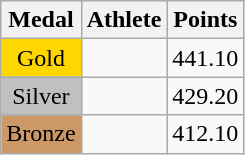<table class="wikitable">
<tr>
<th>Medal</th>
<th>Athlete</th>
<th>Points</th>
</tr>
<tr>
<td style="text-align:center;background-color:gold;">Gold</td>
<td></td>
<td>441.10</td>
</tr>
<tr>
<td style="text-align:center;background-color:silver;">Silver</td>
<td></td>
<td>429.20</td>
</tr>
<tr>
<td style="text-align:center;background-color:#CC9966;">Bronze</td>
<td></td>
<td>412.10</td>
</tr>
</table>
